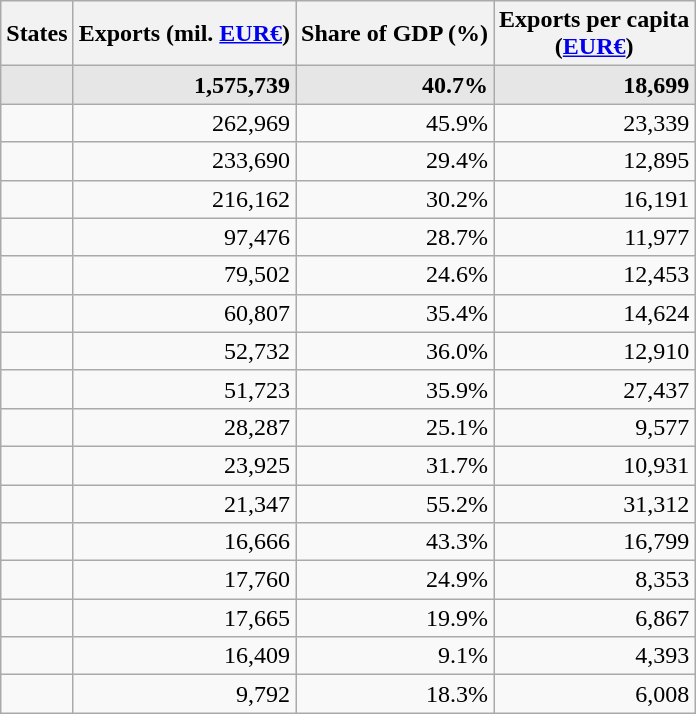<table class="wikitable sortable" style="text-align:right">
<tr>
<th>States</th>
<th>Exports (mil. <a href='#'>EUR€</a>)</th>
<th>Share of  GDP (%)</th>
<th>Exports per capita<br> (<a href='#'>EUR€</a>)</th>
</tr>
<tr style="background:#e6e6e6">
<td align="left"><strong></strong></td>
<td><strong>1,575,739</strong></td>
<td><strong>40.7%</strong></td>
<td><strong>18,699</strong></td>
</tr>
<tr>
<td align="left"></td>
<td>262,969</td>
<td>45.9%</td>
<td>23,339</td>
</tr>
<tr>
<td align="left"></td>
<td>233,690</td>
<td>29.4%</td>
<td>12,895</td>
</tr>
<tr>
<td align="left"></td>
<td>216,162</td>
<td>30.2%</td>
<td>16,191</td>
</tr>
<tr>
<td align="left"></td>
<td>97,476</td>
<td>28.7%</td>
<td>11,977</td>
</tr>
<tr>
<td align="left"></td>
<td>79,502</td>
<td>24.6%</td>
<td>12,453</td>
</tr>
<tr>
<td align="left"></td>
<td>60,807</td>
<td>35.4%</td>
<td>14,624</td>
</tr>
<tr>
<td align="left"></td>
<td>52,732</td>
<td>36.0%</td>
<td>12,910</td>
</tr>
<tr>
<td align="left"></td>
<td>51,723</td>
<td>35.9%</td>
<td>27,437</td>
</tr>
<tr>
<td align="left"></td>
<td>28,287</td>
<td>25.1%</td>
<td>9,577</td>
</tr>
<tr>
<td align="left"></td>
<td>23,925</td>
<td>31.7%</td>
<td>10,931</td>
</tr>
<tr>
<td align="left"></td>
<td>21,347</td>
<td>55.2%</td>
<td>31,312</td>
</tr>
<tr>
<td align="left"></td>
<td>16,666</td>
<td>43.3%</td>
<td>16,799</td>
</tr>
<tr>
<td align="left"></td>
<td>17,760</td>
<td>24.9%</td>
<td>8,353</td>
</tr>
<tr>
<td align="left"></td>
<td>17,665</td>
<td>19.9%</td>
<td>6,867</td>
</tr>
<tr>
<td align="left"></td>
<td>16,409</td>
<td>9.1%</td>
<td>4,393</td>
</tr>
<tr>
<td align="left"></td>
<td>9,792</td>
<td>18.3%</td>
<td>6,008</td>
</tr>
</table>
